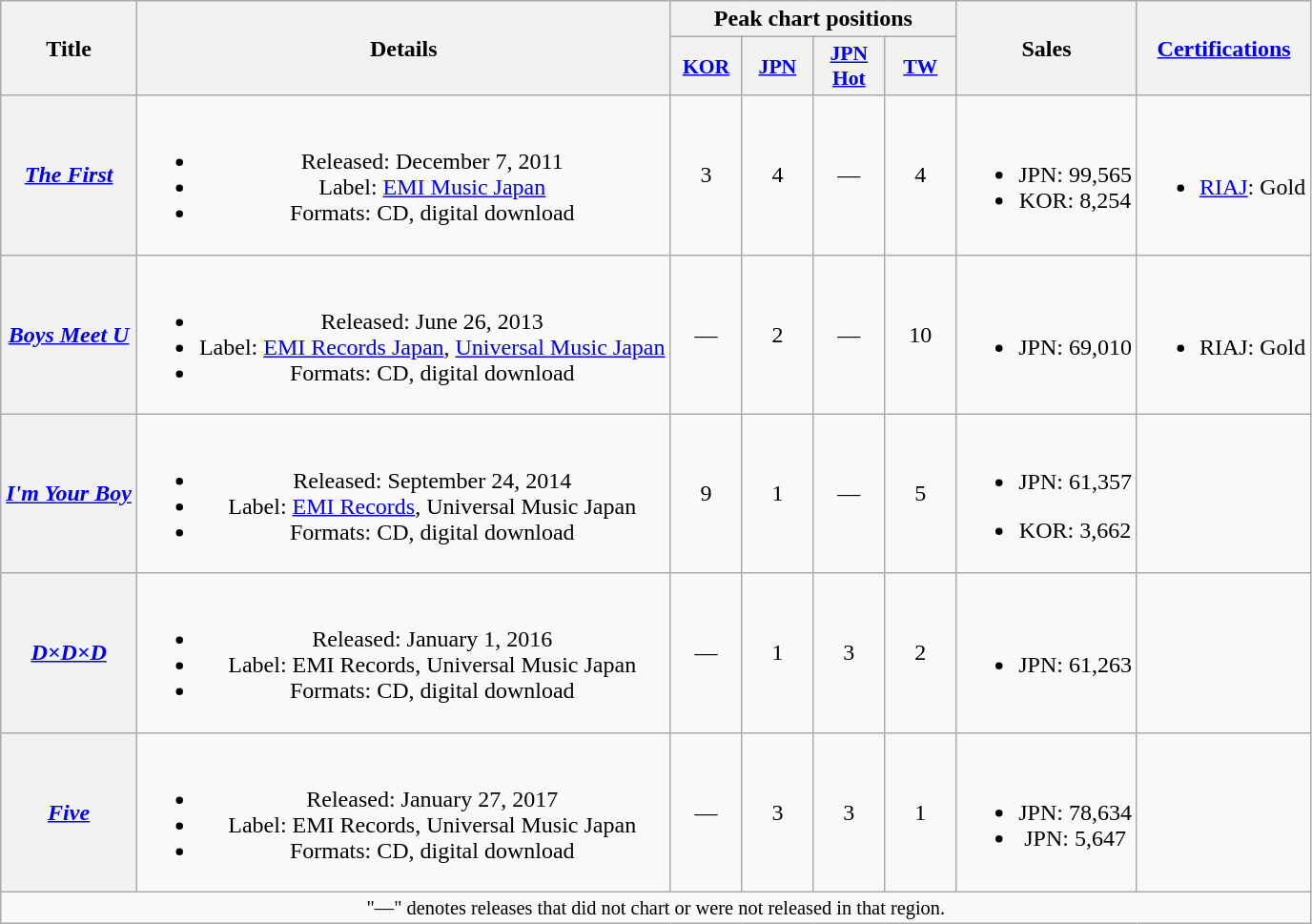<table class="wikitable plainrowheaders" style="text-align:center;">
<tr>
<th scope="col" rowspan="2">Title</th>
<th scope="col" rowspan="2">Details</th>
<th scope="col" colspan="4">Peak chart positions</th>
<th scope="col" rowspan="2">Sales</th>
<th scope="col" rowspan="2"><a href='#'>Certifications</a></th>
</tr>
<tr>
<th scope="col" style="width:3em;font-size:90%;"><a href='#'>KOR</a><br></th>
<th scope="col" style="width:3em;font-size:90%;"><a href='#'>JPN</a><br></th>
<th scope="col" style="width:3em;font-size:90%;"><a href='#'>JPN Hot</a><br></th>
<th scope="col" style="width:3em;font-size:90%;"><a href='#'>TW</a><br></th>
</tr>
<tr>
<th scope="row"><em><a href='#'>The First</a></em></th>
<td><br><ul><li>Released: December 7, 2011</li><li>Label: <a href='#'>EMI Music Japan</a></li><li>Formats: CD, digital download</li></ul></td>
<td>3</td>
<td>4</td>
<td>—</td>
<td>4</td>
<td><br><ul><li>JPN: 99,565</li><li>KOR: 8,254</li></ul></td>
<td><br><ul><li><a href='#'>RIAJ</a>: Gold</li></ul></td>
</tr>
<tr>
<th scope="row"><em><a href='#'>Boys Meet U</a></em></th>
<td><br><ul><li>Released: June 26, 2013</li><li>Label: <a href='#'>EMI Records Japan</a>, <a href='#'>Universal Music Japan</a></li><li>Formats: CD, digital download</li></ul></td>
<td>—</td>
<td>2</td>
<td>—</td>
<td>10</td>
<td><br><ul><li>JPN: 69,010</li></ul></td>
<td><br><ul><li>RIAJ: Gold</li></ul></td>
</tr>
<tr>
<th scope="row"><em><a href='#'>I'm Your Boy</a></em></th>
<td><br><ul><li>Released: September 24, 2014</li><li>Label: <a href='#'>EMI Records</a>, Universal Music Japan</li><li>Formats: CD, digital download</li></ul></td>
<td>9</td>
<td>1</td>
<td>—</td>
<td>5</td>
<td><br><ul><li>JPN: 61,357</li></ul><ul><li>KOR: 3,662</li></ul></td>
<td></td>
</tr>
<tr>
<th scope="row"><em><a href='#'>D×D×D</a></em></th>
<td><br><ul><li>Released: January 1, 2016</li><li>Label: EMI Records, Universal Music Japan</li><li>Formats: CD, digital download</li></ul></td>
<td>—</td>
<td>1</td>
<td>3</td>
<td>2</td>
<td><br><ul><li>JPN: 61,263</li></ul></td>
<td></td>
</tr>
<tr>
<th scope="row"><em><a href='#'>Five</a></em></th>
<td><br><ul><li>Released: January 27, 2017</li><li>Label: EMI Records, Universal Music Japan</li><li>Formats: CD, digital download</li></ul></td>
<td>—</td>
<td>3</td>
<td>3</td>
<td>1</td>
<td><br><ul><li>JPN: 78,634 </li><li>JPN: 5,647 </li></ul></td>
<td></td>
</tr>
<tr>
<td colspan="8" style="font-size:85%">"—" denotes releases that did not chart or were not released in that region.</td>
</tr>
</table>
